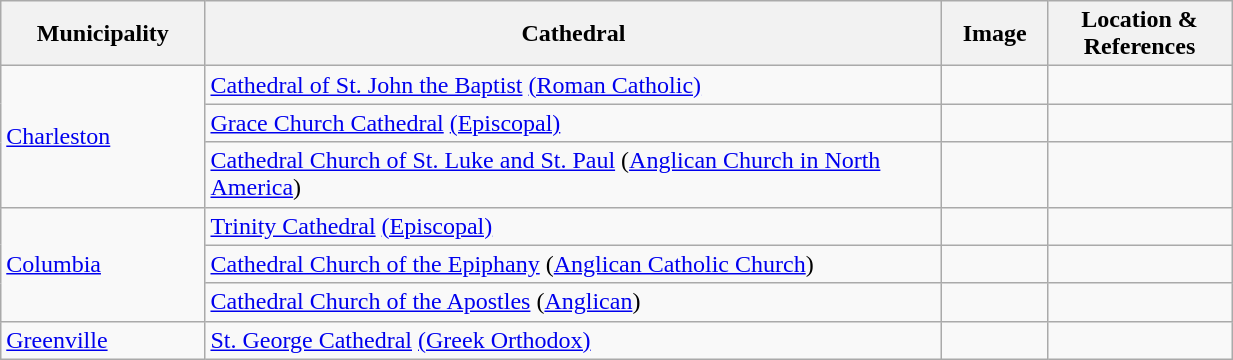<table width=65% class="wikitable">
<tr>
<th width = 10%>Municipality</th>
<th width = 40%>Cathedral</th>
<th width = 5%>Image</th>
<th width = 10%>Location & References</th>
</tr>
<tr>
<td rowspan=3><a href='#'>Charleston</a></td>
<td><a href='#'>Cathedral of St. John the Baptist</a> <a href='#'>(Roman Catholic)</a></td>
<td></td>
<td><small></small><br></td>
</tr>
<tr>
<td><a href='#'>Grace Church Cathedral</a> <a href='#'>(Episcopal)</a></td>
<td></td>
<td><small></small><br></td>
</tr>
<tr>
<td><a href='#'>Cathedral Church of St. Luke and St. Paul</a> (<a href='#'>Anglican Church in North America</a>)</td>
<td></td>
<td><small></small><br></td>
</tr>
<tr>
<td rowspan=3><a href='#'>Columbia</a></td>
<td><a href='#'>Trinity Cathedral</a> <a href='#'>(Episcopal)</a></td>
<td></td>
<td><small></small><br></td>
</tr>
<tr>
<td><a href='#'>Cathedral Church of the Epiphany</a> (<a href='#'>Anglican Catholic Church</a>)</td>
<td></td>
<td><small></small><br></td>
</tr>
<tr>
<td><a href='#'>Cathedral Church of the Apostles</a> (<a href='#'>Anglican</a>)</td>
<td></td>
<td><small></small><br></td>
</tr>
<tr>
<td><a href='#'>Greenville</a></td>
<td><a href='#'>St. George Cathedral</a> <a href='#'>(Greek Orthodox)</a></td>
<td></td>
<td><small></small><br></td>
</tr>
</table>
